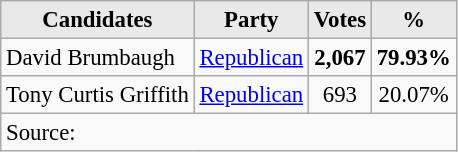<table class=wikitable style="font-size:95%; text-align:right;">
<tr>
<th style="background-color:#E9E9E9" align=center>Candidates</th>
<th style="background-color:#E9E9E9" align=center>Party</th>
<th style="background-color:#E9E9E9" align=center>Votes</th>
<th style="background-color:#E9E9E9" align=center>%</th>
</tr>
<tr>
<td align=left>David Brumbaugh</td>
<td align=center><a href='#'>Republican</a></td>
<td align=center><strong>2,067</strong></td>
<td align=center><strong>79.93%</strong></td>
</tr>
<tr>
<td align=left>Tony Curtis Griffith</td>
<td align=center><a href='#'>Republican</a></td>
<td align=center>693</td>
<td align=center>20.07%</td>
</tr>
<tr>
<td align="left" colspan=6>Source:  </td>
</tr>
</table>
